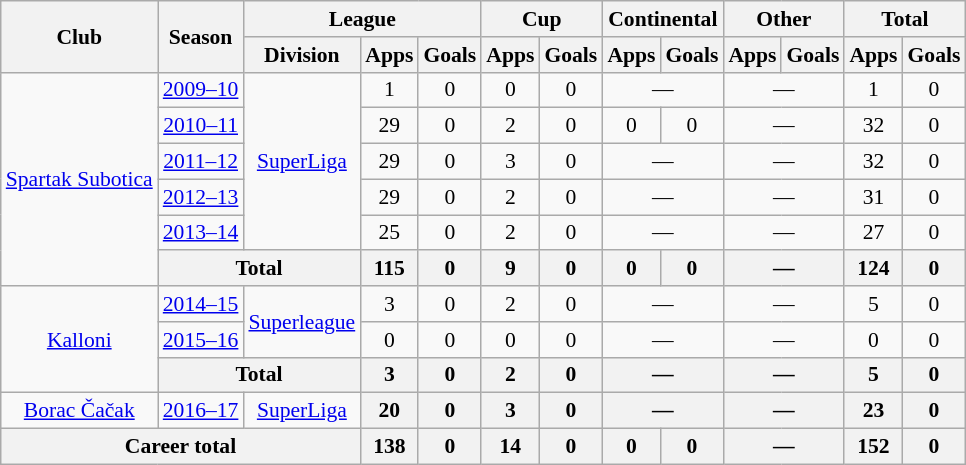<table class="wikitable" style="text-align: center;font-size:90%">
<tr>
<th rowspan="2">Club</th>
<th rowspan="2">Season</th>
<th colspan="3">League</th>
<th colspan="2">Cup</th>
<th colspan="2">Continental</th>
<th colspan="2">Other</th>
<th colspan="2">Total</th>
</tr>
<tr>
<th>Division</th>
<th>Apps</th>
<th>Goals</th>
<th>Apps</th>
<th>Goals</th>
<th>Apps</th>
<th>Goals</th>
<th>Apps</th>
<th>Goals</th>
<th>Apps</th>
<th>Goals</th>
</tr>
<tr>
<td rowspan="6" valign="center"><a href='#'>Spartak Subotica</a></td>
<td><a href='#'>2009–10</a></td>
<td rowspan="5"><a href='#'>SuperLiga</a></td>
<td>1</td>
<td>0</td>
<td>0</td>
<td>0</td>
<td colspan="2">—</td>
<td colspan="2">—</td>
<td>1</td>
<td>0</td>
</tr>
<tr>
<td><a href='#'>2010–11</a></td>
<td>29</td>
<td>0</td>
<td>2</td>
<td>0</td>
<td>0</td>
<td>0</td>
<td colspan="2">—</td>
<td>32</td>
<td>0</td>
</tr>
<tr>
<td><a href='#'>2011–12</a></td>
<td>29</td>
<td>0</td>
<td>3</td>
<td>0</td>
<td colspan="2">—</td>
<td colspan="2">—</td>
<td>32</td>
<td>0</td>
</tr>
<tr>
<td><a href='#'>2012–13</a></td>
<td>29</td>
<td>0</td>
<td>2</td>
<td>0</td>
<td colspan="2">—</td>
<td colspan="2">—</td>
<td>31</td>
<td>0</td>
</tr>
<tr>
<td><a href='#'>2013–14</a></td>
<td>25</td>
<td>0</td>
<td>2</td>
<td>0</td>
<td colspan="2">—</td>
<td colspan="2">—</td>
<td>27</td>
<td>0</td>
</tr>
<tr>
<th colspan="2">Total</th>
<th>115</th>
<th>0</th>
<th>9</th>
<th>0</th>
<th>0</th>
<th>0</th>
<th colspan="2">—</th>
<th>124</th>
<th>0</th>
</tr>
<tr>
<td rowspan="3" valign="center"><a href='#'>Kalloni</a></td>
<td><a href='#'>2014–15</a></td>
<td rowspan="2"><a href='#'>Superleague</a></td>
<td>3</td>
<td>0</td>
<td>2</td>
<td>0</td>
<td colspan="2">—</td>
<td colspan="2">—</td>
<td>5</td>
<td>0</td>
</tr>
<tr>
<td><a href='#'>2015–16</a></td>
<td>0</td>
<td>0</td>
<td>0</td>
<td>0</td>
<td colspan="2">—</td>
<td colspan="2">—</td>
<td>0</td>
<td>0</td>
</tr>
<tr>
<th colspan="2">Total</th>
<th>3</th>
<th>0</th>
<th>2</th>
<th>0</th>
<th colspan="2">—</th>
<th colspan="2">—</th>
<th>5</th>
<th>0</th>
</tr>
<tr>
<td><a href='#'>Borac Čačak</a></td>
<td><a href='#'>2016–17</a></td>
<td><a href='#'>SuperLiga</a></td>
<th>20</th>
<th>0</th>
<th>3</th>
<th>0</th>
<th colspan="2">—</th>
<th colspan="2">—</th>
<th>23</th>
<th>0</th>
</tr>
<tr>
<th colspan="3">Career total</th>
<th>138</th>
<th>0</th>
<th>14</th>
<th>0</th>
<th>0</th>
<th>0</th>
<th colspan="2">—</th>
<th>152</th>
<th>0</th>
</tr>
</table>
